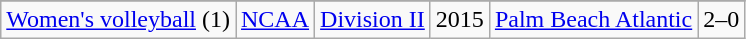<table class="wikitable">
<tr>
</tr>
<tr align="center">
<td rowspan="1"><a href='#'>Women's volleyball</a> (1)</td>
<td rowspan="1"><a href='#'>NCAA</a></td>
<td rowspan="1"><a href='#'>Division II</a></td>
<td>2015</td>
<td><a href='#'>Palm Beach Atlantic</a></td>
<td>2–0</td>
</tr>
</table>
